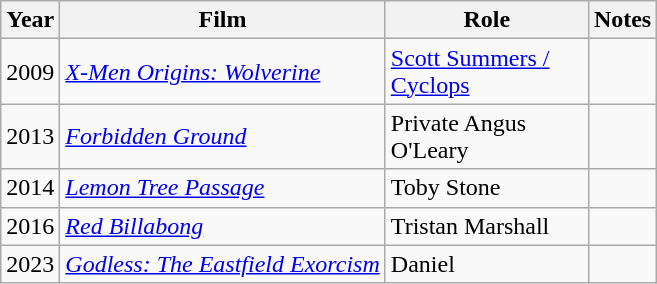<table class="wikitable sortable">
<tr>
<th>Year</th>
<th>Film</th>
<th width =128>Role</th>
<th class="unsortable">Notes</th>
</tr>
<tr>
<td>2009</td>
<td><em><a href='#'>X-Men Origins: Wolverine</a></em></td>
<td><a href='#'>Scott Summers / Cyclops</a></td>
<td></td>
</tr>
<tr>
<td>2013</td>
<td><em><a href='#'>Forbidden Ground</a></em></td>
<td>Private Angus O'Leary</td>
<td></td>
</tr>
<tr>
<td>2014</td>
<td><em><a href='#'>Lemon Tree Passage</a></em></td>
<td>Toby Stone</td>
<td></td>
</tr>
<tr>
<td>2016</td>
<td><em><a href='#'>Red Billabong</a></em></td>
<td>Tristan Marshall</td>
<td></td>
</tr>
<tr>
<td>2023</td>
<td><em><a href='#'>Godless: The Eastfield Exorcism</a></em></td>
<td>Daniel</td>
<td></td>
</tr>
</table>
